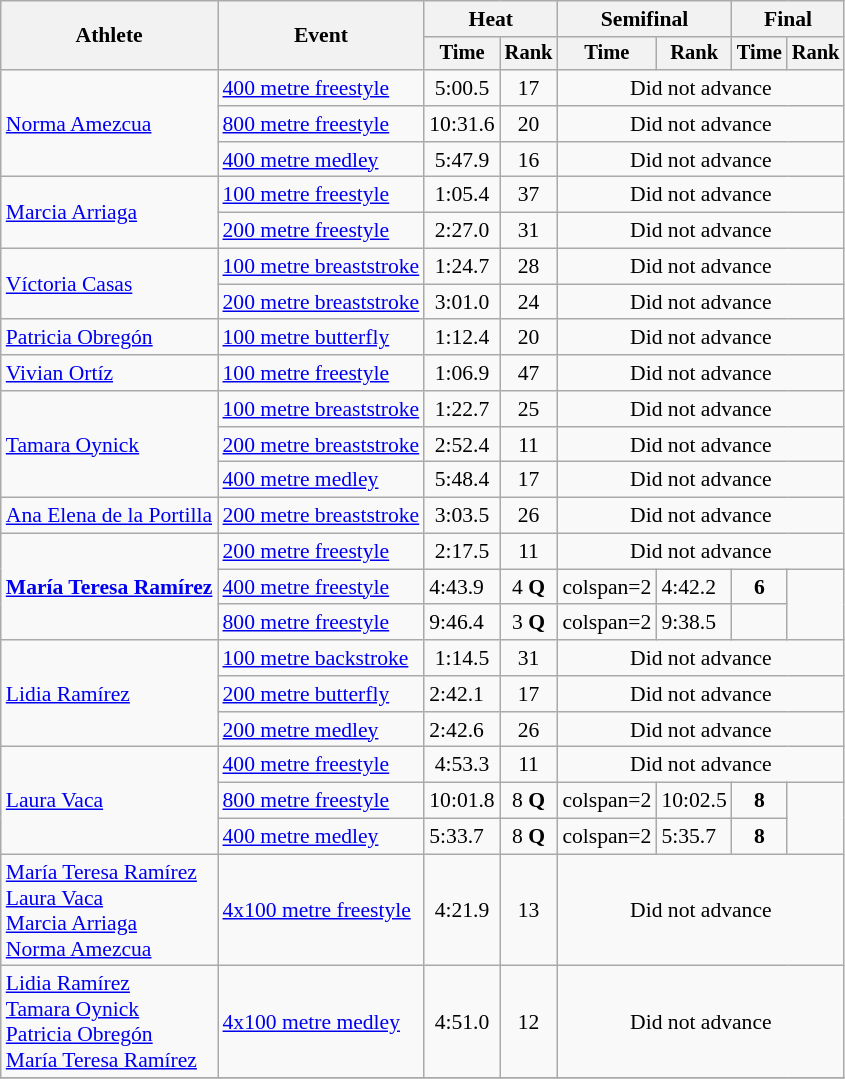<table class=wikitable style="font-size:90%">
<tr>
<th rowspan="2">Athlete</th>
<th rowspan="2">Event</th>
<th colspan="2">Heat</th>
<th colspan="2">Semifinal</th>
<th colspan="2">Final</th>
</tr>
<tr style="font-size:95%">
<th>Time</th>
<th>Rank</th>
<th>Time</th>
<th>Rank</th>
<th>Time</th>
<th>Rank</th>
</tr>
<tr align=center>
<td align=left rowspan=3><a href='#'>Norma Amezcua</a></td>
<td align=left><a href='#'>400 metre freestyle</a></td>
<td>5:00.5</td>
<td align=center>17</td>
<td colspan=4 align=center>Did not advance</td>
</tr>
<tr align=center>
<td align=left><a href='#'>800 metre freestyle</a></td>
<td>10:31.6</td>
<td align=center>20</td>
<td colspan=4 align=center>Did not advance</td>
</tr>
<tr align=center>
<td align=left><a href='#'>400 metre medley</a></td>
<td>5:47.9</td>
<td align=center>16</td>
<td colspan=4 align=center>Did not advance</td>
</tr>
<tr align=center>
<td align=left rowspan=2><a href='#'>Marcia Arriaga</a></td>
<td align=left><a href='#'>100 metre freestyle</a></td>
<td>1:05.4</td>
<td align=center>37</td>
<td colspan=4 align=center>Did not advance</td>
</tr>
<tr align=center>
<td align=left><a href='#'>200 metre freestyle</a></td>
<td>2:27.0</td>
<td align=center>31</td>
<td colspan=4 align=center>Did not advance</td>
</tr>
<tr align=center>
<td align=left rowspan=2><a href='#'>Víctoria Casas</a></td>
<td align=left><a href='#'>100 metre breaststroke</a></td>
<td>1:24.7</td>
<td align=center>28</td>
<td colspan=4 align=center>Did not advance</td>
</tr>
<tr align=center>
<td align=left><a href='#'>200 metre breaststroke</a></td>
<td>3:01.0</td>
<td align=center>24</td>
<td colspan=4 align=center>Did not advance</td>
</tr>
<tr align=center>
<td align=left rowspan=1><a href='#'>Patricia Obregón</a></td>
<td align=left><a href='#'>100 metre butterfly</a></td>
<td>1:12.4</td>
<td align=center>20</td>
<td colspan=4 align=center>Did not advance</td>
</tr>
<tr align=center>
<td align=left rowspan=1><a href='#'>Vivian Ortíz</a></td>
<td align=left><a href='#'>100 metre freestyle</a></td>
<td>1:06.9</td>
<td align=center>47</td>
<td colspan=4 align=center>Did not advance</td>
</tr>
<tr align=center>
<td align=left rowspan=3><a href='#'>Tamara Oynick</a></td>
<td align=left><a href='#'>100 metre breaststroke</a></td>
<td>1:22.7</td>
<td align=center>25</td>
<td colspan=4 align=center>Did not advance</td>
</tr>
<tr align=center>
<td align=left><a href='#'>200 metre breaststroke</a></td>
<td>2:52.4</td>
<td align=center>11</td>
<td colspan=4 align=center>Did not advance</td>
</tr>
<tr align=center>
<td align=left><a href='#'>400 metre medley</a></td>
<td>5:48.4</td>
<td align=center>17</td>
<td colspan=4 align=center>Did not advance</td>
</tr>
<tr align=center>
<td align=left rowspan=1><a href='#'>Ana Elena de la Portilla</a></td>
<td align=left><a href='#'>200 metre breaststroke</a></td>
<td>3:03.5</td>
<td align=center>26</td>
<td colspan=4 align=center>Did not advance</td>
</tr>
<tr align=center>
<td align=left rowspan=3><strong><a href='#'>María Teresa Ramírez</a></strong></td>
<td align=left><a href='#'>200 metre freestyle</a></td>
<td>2:17.5</td>
<td align=center>11</td>
<td colspan=4 align=center>Did not advance</td>
</tr>
<tr>
<td align=left><a href='#'>400 metre freestyle</a></td>
<td>4:43.9</td>
<td align=center>4 <strong>Q</strong></td>
<td>colspan=2 </td>
<td>4:42.2</td>
<td align=center><strong>6</strong></td>
</tr>
<tr>
<td align=left><a href='#'>800 metre freestyle</a></td>
<td>9:46.4</td>
<td align=center>3 <strong>Q</strong></td>
<td>colspan=2 </td>
<td>9:38.5</td>
<td align=center></td>
</tr>
<tr align=center>
<td align=left rowspan=3><a href='#'>Lidia Ramírez</a></td>
<td align=left><a href='#'>100 metre backstroke</a></td>
<td>1:14.5</td>
<td align=center>31</td>
<td colspan=4 align=center>Did not advance</td>
</tr>
<tr>
<td align=left><a href='#'>200 metre butterfly</a></td>
<td>2:42.1</td>
<td align=center>17</td>
<td colspan=4 align=center>Did not advance</td>
</tr>
<tr>
<td align=left><a href='#'>200 metre medley</a></td>
<td>2:42.6</td>
<td align=center>26</td>
<td colspan=4 align=center>Did not advance</td>
</tr>
<tr align=center>
<td align=left rowspan=3><a href='#'>Laura Vaca</a></td>
<td align=left><a href='#'>400 metre freestyle</a></td>
<td>4:53.3</td>
<td align=center>11</td>
<td colspan=4 align=center>Did not advance</td>
</tr>
<tr>
<td align=left><a href='#'>800 metre freestyle</a></td>
<td>10:01.8</td>
<td align=center>8 <strong>Q</strong></td>
<td>colspan=2 </td>
<td>10:02.5</td>
<td align=center><strong>8</strong></td>
</tr>
<tr>
<td align=left><a href='#'>400 metre medley</a></td>
<td>5:33.7</td>
<td align=center>8 <strong>Q</strong></td>
<td>colspan=2 </td>
<td>5:35.7</td>
<td align=center><strong>8</strong></td>
</tr>
<tr align=center>
<td align=left rowspan=1><a href='#'>María Teresa Ramírez</a><br><a href='#'>Laura Vaca</a><br><a href='#'>Marcia Arriaga</a><br><a href='#'>Norma Amezcua</a></td>
<td align=left><a href='#'>4x100 metre freestyle</a></td>
<td>4:21.9</td>
<td>13</td>
<td colspan=4 align=center>Did not advance</td>
</tr>
<tr align=center>
<td align=left rowspan=1><a href='#'>Lidia Ramírez</a><br><a href='#'>Tamara Oynick</a><br><a href='#'>Patricia Obregón</a><br><a href='#'>María Teresa Ramírez</a></td>
<td align=left><a href='#'>4x100 metre medley</a></td>
<td>4:51.0</td>
<td>12</td>
<td colspan=4 align=center>Did not advance</td>
</tr>
<tr>
</tr>
</table>
